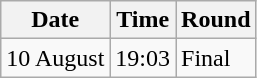<table class="wikitable">
<tr>
<th>Date</th>
<th>Time</th>
<th>Round</th>
</tr>
<tr>
<td>10 August</td>
<td>19:03</td>
<td>Final</td>
</tr>
</table>
